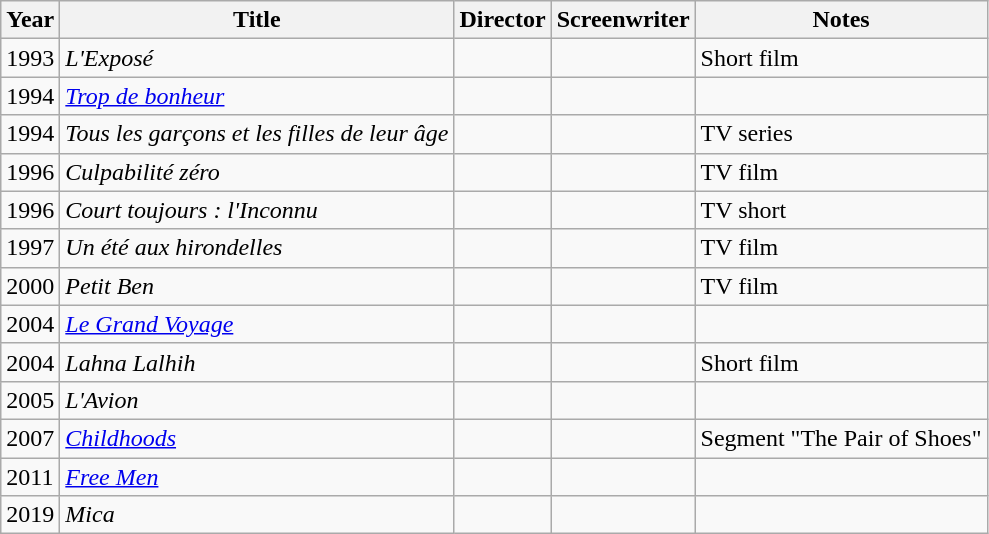<table class="wikitable sortable">
<tr>
<th>Year</th>
<th>Title</th>
<th>Director</th>
<th>Screenwriter</th>
<th>Notes</th>
</tr>
<tr>
<td>1993</td>
<td><em>L'Exposé</em></td>
<td></td>
<td></td>
<td>Short film</td>
</tr>
<tr>
<td>1994</td>
<td><em><a href='#'>Trop de bonheur</a></em></td>
<td></td>
<td></td>
<td></td>
</tr>
<tr>
<td>1994</td>
<td><em>Tous les garçons et les filles de leur âge</em></td>
<td></td>
<td></td>
<td>TV series</td>
</tr>
<tr>
<td>1996</td>
<td><em>Culpabilité zéro</em></td>
<td></td>
<td></td>
<td>TV film</td>
</tr>
<tr>
<td>1996</td>
<td><em>Court toujours : l'Inconnu</em></td>
<td></td>
<td></td>
<td>TV short</td>
</tr>
<tr>
<td>1997</td>
<td><em>Un été aux hirondelles</em></td>
<td></td>
<td></td>
<td>TV film</td>
</tr>
<tr>
<td>2000</td>
<td><em>Petit Ben</em></td>
<td></td>
<td></td>
<td>TV film</td>
</tr>
<tr>
<td>2004</td>
<td><em><a href='#'>Le Grand Voyage</a></em></td>
<td></td>
<td></td>
<td></td>
</tr>
<tr>
<td>2004</td>
<td><em>Lahna Lalhih</em></td>
<td></td>
<td></td>
<td>Short film</td>
</tr>
<tr>
<td>2005</td>
<td><em>L'Avion</em></td>
<td></td>
<td></td>
<td></td>
</tr>
<tr>
<td>2007</td>
<td><em><a href='#'>Childhoods</a></em></td>
<td></td>
<td></td>
<td>Segment "The Pair of Shoes"</td>
</tr>
<tr>
<td>2011</td>
<td><em><a href='#'>Free Men</a></em></td>
<td></td>
<td></td>
<td></td>
</tr>
<tr>
<td>2019</td>
<td><em>Mica</em></td>
<td></td>
<td></td>
<td></td>
</tr>
</table>
